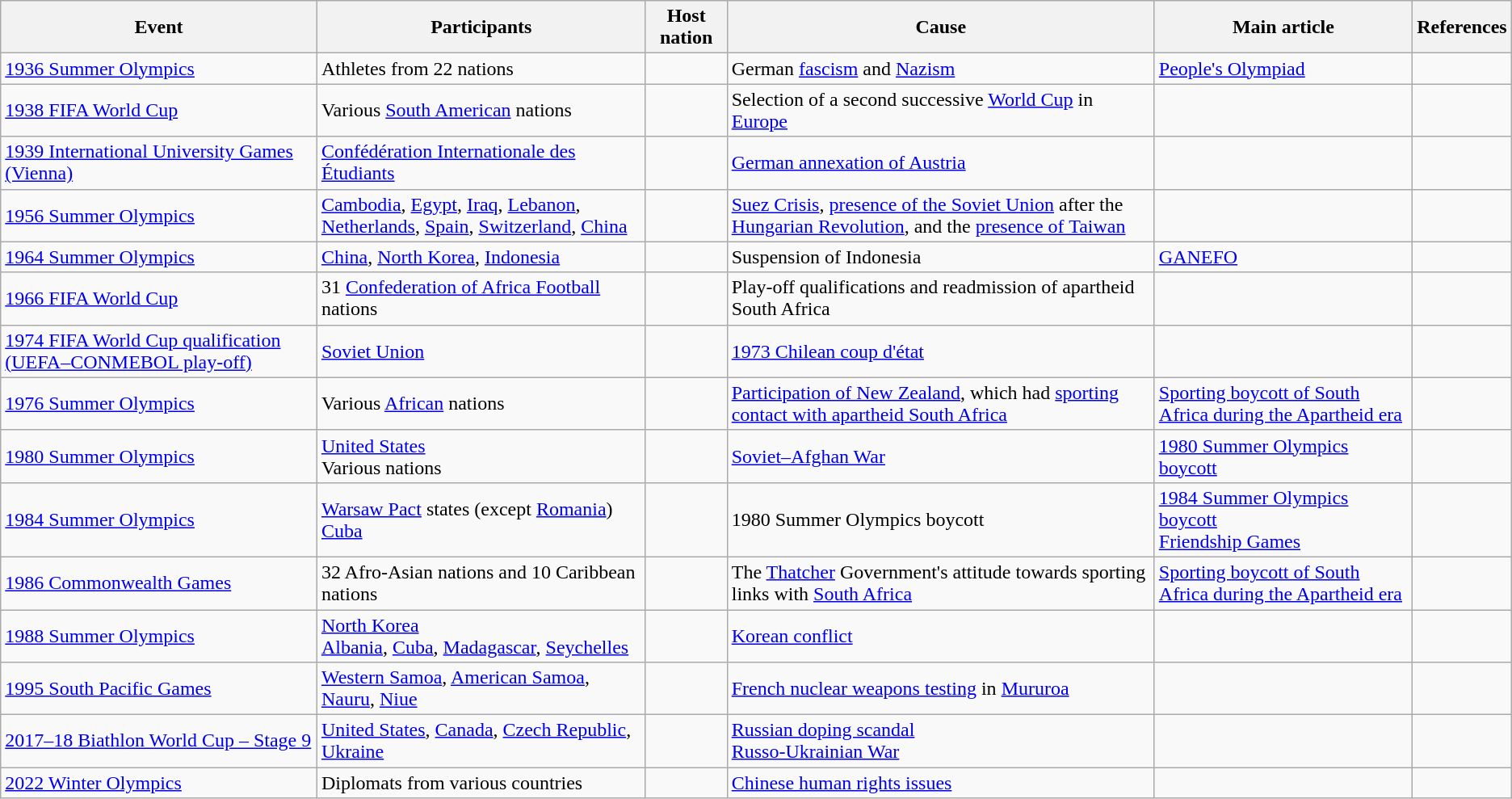<table class="wikitable">
<tr>
<th>Event</th>
<th>Participants</th>
<th>Host nation</th>
<th>Cause</th>
<th>Main article</th>
<th>References</th>
</tr>
<tr>
<td><a href='#'>1936 Summer Olympics</a></td>
<td>Athletes from 22 nations</td>
<td></td>
<td>German <a href='#'>fascism</a> and <a href='#'>Nazism</a></td>
<td><a href='#'>People's Olympiad</a></td>
<td></td>
</tr>
<tr>
<td><a href='#'>1938 FIFA World Cup</a></td>
<td>Various <a href='#'>South American</a> nations</td>
<td></td>
<td>Selection of a second successive <a href='#'>World Cup</a> in <a href='#'>Europe</a></td>
<td></td>
<td></td>
</tr>
<tr>
<td><a href='#'>1939 International University Games (Vienna)</a></td>
<td><a href='#'>Confédération Internationale des Étudiants</a></td>
<td></td>
<td><a href='#'>German annexation of Austria</a></td>
<td></td>
<td></td>
</tr>
<tr>
<td><a href='#'>1956 Summer Olympics</a></td>
<td><a href='#'>Cambodia</a>, <a href='#'>Egypt</a>, <a href='#'>Iraq</a>, <a href='#'>Lebanon</a>, <a href='#'>Netherlands</a>, <a href='#'>Spain</a>, <a href='#'>Switzerland</a>, <a href='#'>China</a></td>
<td></td>
<td><a href='#'>Suez Crisis</a>, <a href='#'>presence of the Soviet Union</a> after the <a href='#'>Hungarian Revolution</a>, and the <a href='#'>presence of Taiwan</a></td>
<td></td>
<td></td>
</tr>
<tr>
<td><a href='#'>1964 Summer Olympics</a></td>
<td><a href='#'>China</a>, <a href='#'>North Korea</a>, <a href='#'>Indonesia</a></td>
<td></td>
<td>Suspension of Indonesia</td>
<td><a href='#'>GANEFO</a></td>
<td></td>
</tr>
<tr>
<td><a href='#'>1966 FIFA World Cup</a></td>
<td>31 <a href='#'>Confederation of Africa Football</a> nations</td>
<td></td>
<td>Play-off qualifications and readmission of apartheid South Africa</td>
<td></td>
<td></td>
</tr>
<tr>
<td><a href='#'>1974 FIFA World Cup qualification (UEFA–CONMEBOL play-off)</a></td>
<td><a href='#'>Soviet Union</a></td>
<td></td>
<td><a href='#'>1973 Chilean coup d'état</a></td>
<td></td>
<td></td>
</tr>
<tr>
<td><a href='#'>1976 Summer Olympics</a></td>
<td>Various <a href='#'>African</a> nations</td>
<td></td>
<td><a href='#'>Participation of New Zealand</a>, which had <a href='#'>sporting contact with apartheid South Africa</a></td>
<td><a href='#'>Sporting boycott of South Africa during the Apartheid era</a></td>
<td></td>
</tr>
<tr>
<td><a href='#'>1980 Summer Olympics</a></td>
<td><a href='#'>United States</a><br>Various nations</td>
<td></td>
<td><a href='#'>Soviet–Afghan War</a></td>
<td><a href='#'>1980 Summer Olympics boycott</a></td>
<td></td>
</tr>
<tr>
<td><a href='#'>1984 Summer Olympics</a></td>
<td><a href='#'>Warsaw Pact</a> states (except <a href='#'>Romania</a>)<br><a href='#'>Cuba</a></td>
<td></td>
<td>1980 Summer Olympics boycott</td>
<td><a href='#'>1984 Summer Olympics boycott</a><br><a href='#'>Friendship Games</a></td>
<td></td>
</tr>
<tr>
<td><a href='#'>1986 Commonwealth Games</a></td>
<td>32 Afro-Asian nations and 10 Caribbean nations</td>
<td></td>
<td>The <a href='#'>Thatcher</a> Government's attitude towards sporting links with <a href='#'>South Africa</a></td>
<td><a href='#'>Sporting boycott of South Africa during the Apartheid era</a></td>
<td></td>
</tr>
<tr>
<td><a href='#'>1988 Summer Olympics</a></td>
<td><a href='#'>North Korea</a><br><a href='#'>Albania</a>, <a href='#'>Cuba</a>, <a href='#'>Madagascar</a>, <a href='#'>Seychelles</a></td>
<td></td>
<td><a href='#'>Korean conflict</a></td>
<td></td>
<td></td>
</tr>
<tr>
<td><a href='#'>1995 South Pacific Games</a></td>
<td><a href='#'>Western Samoa</a>, <a href='#'>American Samoa</a>, <a href='#'>Nauru</a>, <a href='#'>Niue</a></td>
<td></td>
<td><a href='#'>French nuclear weapons testing</a> in <a href='#'>Mururoa</a></td>
<td></td>
<td></td>
</tr>
<tr>
<td><a href='#'>2017–18 Biathlon World Cup – Stage 9</a></td>
<td><a href='#'>United States</a>, <a href='#'>Canada</a>, <a href='#'>Czech Republic</a>, <a href='#'>Ukraine</a></td>
<td></td>
<td><a href='#'>Russian doping scandal</a><br><a href='#'>Russo-Ukrainian War</a></td>
<td></td>
<td></td>
</tr>
<tr>
<td><a href='#'>2022 Winter Olympics</a></td>
<td>Diplomats from various countries</td>
<td></td>
<td><a href='#'>Chinese human rights issues</a></td>
<td></td>
</tr>
</table>
